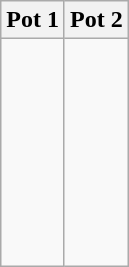<table class="wikitable">
<tr>
<th width=50%>Pot 1</th>
<th width=50%>Pot 2</th>
</tr>
<tr>
<td><br><br><br><br><br><br><br><br></td>
<td><br><br><br><br><br><br><br><br></td>
</tr>
</table>
